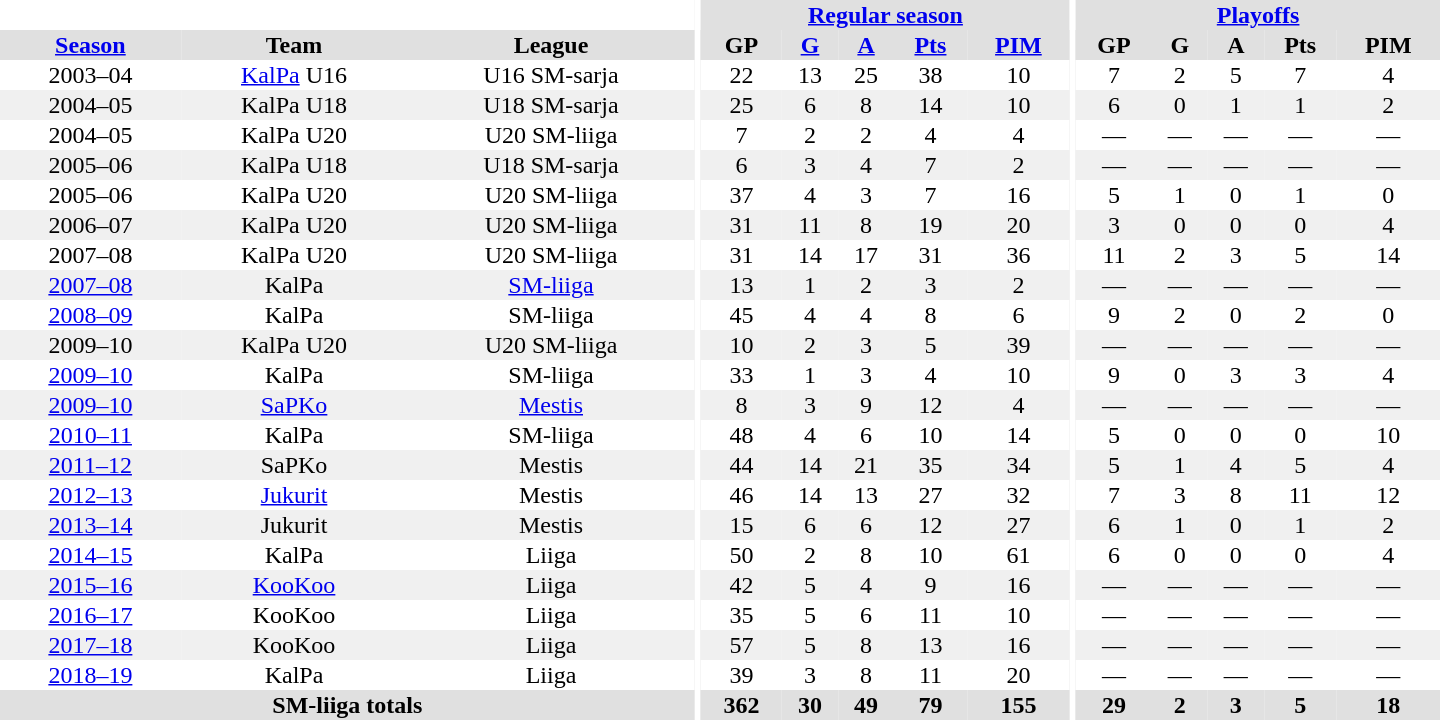<table border="0" cellpadding="1" cellspacing="0" style="text-align:center; width:60em">
<tr bgcolor="#e0e0e0">
<th colspan="3" bgcolor="#ffffff"></th>
<th rowspan="99" bgcolor="#ffffff"></th>
<th colspan="5"><a href='#'>Regular season</a></th>
<th rowspan="99" bgcolor="#ffffff"></th>
<th colspan="5"><a href='#'>Playoffs</a></th>
</tr>
<tr bgcolor="#e0e0e0">
<th><a href='#'>Season</a></th>
<th>Team</th>
<th>League</th>
<th>GP</th>
<th><a href='#'>G</a></th>
<th><a href='#'>A</a></th>
<th><a href='#'>Pts</a></th>
<th><a href='#'>PIM</a></th>
<th>GP</th>
<th>G</th>
<th>A</th>
<th>Pts</th>
<th>PIM</th>
</tr>
<tr>
<td>2003–04</td>
<td><a href='#'>KalPa</a> U16</td>
<td>U16 SM-sarja</td>
<td>22</td>
<td>13</td>
<td>25</td>
<td>38</td>
<td>10</td>
<td>7</td>
<td>2</td>
<td>5</td>
<td>7</td>
<td>4</td>
</tr>
<tr bgcolor="#f0f0f0">
<td>2004–05</td>
<td>KalPa U18</td>
<td>U18 SM-sarja</td>
<td>25</td>
<td>6</td>
<td>8</td>
<td>14</td>
<td>10</td>
<td>6</td>
<td>0</td>
<td>1</td>
<td>1</td>
<td>2</td>
</tr>
<tr>
<td>2004–05</td>
<td>KalPa U20</td>
<td>U20 SM-liiga</td>
<td>7</td>
<td>2</td>
<td>2</td>
<td>4</td>
<td>4</td>
<td>—</td>
<td>—</td>
<td>—</td>
<td>—</td>
<td>—</td>
</tr>
<tr bgcolor="#f0f0f0">
<td>2005–06</td>
<td>KalPa U18</td>
<td>U18 SM-sarja</td>
<td>6</td>
<td>3</td>
<td>4</td>
<td>7</td>
<td>2</td>
<td>—</td>
<td>—</td>
<td>—</td>
<td>—</td>
<td>—</td>
</tr>
<tr>
<td>2005–06</td>
<td>KalPa U20</td>
<td>U20 SM-liiga</td>
<td>37</td>
<td>4</td>
<td>3</td>
<td>7</td>
<td>16</td>
<td>5</td>
<td>1</td>
<td>0</td>
<td>1</td>
<td>0</td>
</tr>
<tr bgcolor="#f0f0f0">
<td>2006–07</td>
<td>KalPa U20</td>
<td>U20 SM-liiga</td>
<td>31</td>
<td>11</td>
<td>8</td>
<td>19</td>
<td>20</td>
<td>3</td>
<td>0</td>
<td>0</td>
<td>0</td>
<td>4</td>
</tr>
<tr>
<td>2007–08</td>
<td>KalPa U20</td>
<td>U20 SM-liiga</td>
<td>31</td>
<td>14</td>
<td>17</td>
<td>31</td>
<td>36</td>
<td>11</td>
<td>2</td>
<td>3</td>
<td>5</td>
<td>14</td>
</tr>
<tr bgcolor="#f0f0f0">
<td><a href='#'>2007–08</a></td>
<td>KalPa</td>
<td><a href='#'>SM-liiga</a></td>
<td>13</td>
<td>1</td>
<td>2</td>
<td>3</td>
<td>2</td>
<td>—</td>
<td>—</td>
<td>—</td>
<td>—</td>
<td>—</td>
</tr>
<tr>
<td><a href='#'>2008–09</a></td>
<td>KalPa</td>
<td>SM-liiga</td>
<td>45</td>
<td>4</td>
<td>4</td>
<td>8</td>
<td>6</td>
<td>9</td>
<td>2</td>
<td>0</td>
<td>2</td>
<td>0</td>
</tr>
<tr bgcolor="#f0f0f0">
<td>2009–10</td>
<td>KalPa U20</td>
<td>U20 SM-liiga</td>
<td>10</td>
<td>2</td>
<td>3</td>
<td>5</td>
<td>39</td>
<td>—</td>
<td>—</td>
<td>—</td>
<td>—</td>
<td>—</td>
</tr>
<tr>
<td><a href='#'>2009–10</a></td>
<td>KalPa</td>
<td>SM-liiga</td>
<td>33</td>
<td>1</td>
<td>3</td>
<td>4</td>
<td>10</td>
<td>9</td>
<td>0</td>
<td>3</td>
<td>3</td>
<td>4</td>
</tr>
<tr bgcolor="#f0f0f0">
<td><a href='#'>2009–10</a></td>
<td><a href='#'>SaPKo</a></td>
<td><a href='#'>Mestis</a></td>
<td>8</td>
<td>3</td>
<td>9</td>
<td>12</td>
<td>4</td>
<td>—</td>
<td>—</td>
<td>—</td>
<td>—</td>
<td>—</td>
</tr>
<tr>
<td><a href='#'>2010–11</a></td>
<td>KalPa</td>
<td>SM-liiga</td>
<td>48</td>
<td>4</td>
<td>6</td>
<td>10</td>
<td>14</td>
<td>5</td>
<td>0</td>
<td>0</td>
<td>0</td>
<td>10</td>
</tr>
<tr bgcolor="#f0f0f0">
<td><a href='#'>2011–12</a></td>
<td>SaPKo</td>
<td>Mestis</td>
<td>44</td>
<td>14</td>
<td>21</td>
<td>35</td>
<td>34</td>
<td>5</td>
<td>1</td>
<td>4</td>
<td>5</td>
<td>4</td>
</tr>
<tr>
<td><a href='#'>2012–13</a></td>
<td><a href='#'>Jukurit</a></td>
<td>Mestis</td>
<td>46</td>
<td>14</td>
<td>13</td>
<td>27</td>
<td>32</td>
<td>7</td>
<td>3</td>
<td>8</td>
<td>11</td>
<td>12</td>
</tr>
<tr bgcolor="#f0f0f0">
<td><a href='#'>2013–14</a></td>
<td>Jukurit</td>
<td>Mestis</td>
<td>15</td>
<td>6</td>
<td>6</td>
<td>12</td>
<td>27</td>
<td>6</td>
<td>1</td>
<td>0</td>
<td>1</td>
<td>2</td>
</tr>
<tr>
<td><a href='#'>2014–15</a></td>
<td>KalPa</td>
<td>Liiga</td>
<td>50</td>
<td>2</td>
<td>8</td>
<td>10</td>
<td>61</td>
<td>6</td>
<td>0</td>
<td>0</td>
<td>0</td>
<td>4</td>
</tr>
<tr bgcolor="#f0f0f0">
<td><a href='#'>2015–16</a></td>
<td><a href='#'>KooKoo</a></td>
<td>Liiga</td>
<td>42</td>
<td>5</td>
<td>4</td>
<td>9</td>
<td>16</td>
<td>—</td>
<td>—</td>
<td>—</td>
<td>—</td>
<td>—</td>
</tr>
<tr>
<td><a href='#'>2016–17</a></td>
<td>KooKoo</td>
<td>Liiga</td>
<td>35</td>
<td>5</td>
<td>6</td>
<td>11</td>
<td>10</td>
<td>—</td>
<td>—</td>
<td>—</td>
<td>—</td>
<td>—</td>
</tr>
<tr bgcolor="#f0f0f0">
<td><a href='#'>2017–18</a></td>
<td>KooKoo</td>
<td>Liiga</td>
<td>57</td>
<td>5</td>
<td>8</td>
<td>13</td>
<td>16</td>
<td>—</td>
<td>—</td>
<td>—</td>
<td>—</td>
<td>—</td>
</tr>
<tr>
<td><a href='#'>2018–19</a></td>
<td>KalPa</td>
<td>Liiga</td>
<td>39</td>
<td>3</td>
<td>8</td>
<td>11</td>
<td>20</td>
<td>—</td>
<td>—</td>
<td>—</td>
<td>—</td>
<td>—</td>
</tr>
<tr>
</tr>
<tr ALIGN="center" bgcolor="#e0e0e0">
<th colspan="3">SM-liiga totals</th>
<th ALIGN="center">362</th>
<th ALIGN="center">30</th>
<th ALIGN="center">49</th>
<th ALIGN="center">79</th>
<th ALIGN="center">155</th>
<th ALIGN="center">29</th>
<th ALIGN="center">2</th>
<th ALIGN="center">3</th>
<th ALIGN="center">5</th>
<th ALIGN="center">18</th>
</tr>
</table>
